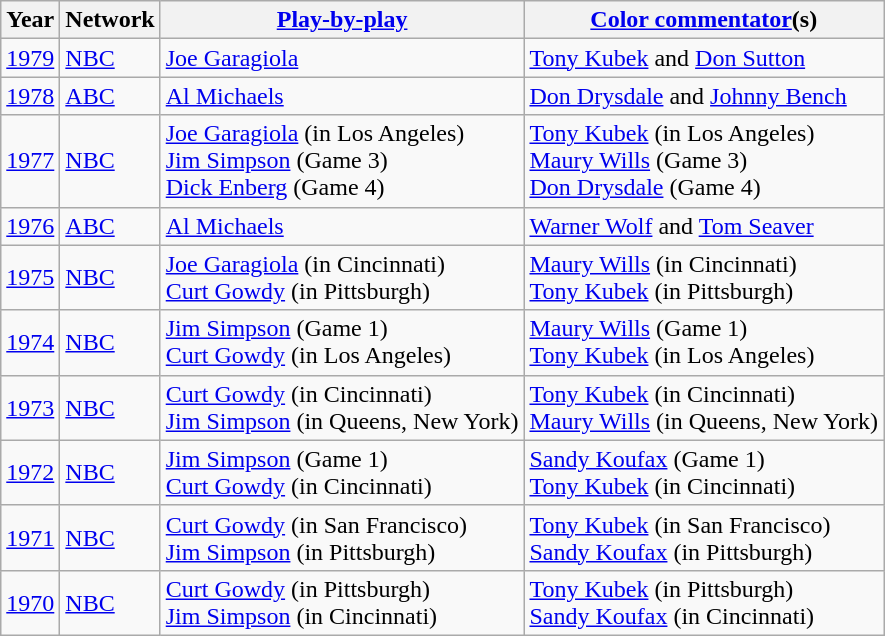<table class="wikitable">
<tr>
<th>Year</th>
<th>Network</th>
<th><a href='#'>Play-by-play</a></th>
<th><a href='#'>Color commentator</a>(s)</th>
</tr>
<tr>
<td><a href='#'>1979</a></td>
<td><a href='#'>NBC</a></td>
<td><a href='#'>Joe Garagiola</a></td>
<td><a href='#'>Tony Kubek</a> and <a href='#'>Don Sutton</a></td>
</tr>
<tr>
<td><a href='#'>1978</a></td>
<td><a href='#'>ABC</a></td>
<td><a href='#'>Al Michaels</a></td>
<td><a href='#'>Don Drysdale</a> and <a href='#'>Johnny Bench</a></td>
</tr>
<tr>
<td><a href='#'>1977</a></td>
<td><a href='#'>NBC</a></td>
<td><a href='#'>Joe Garagiola</a> (in Los Angeles)<br><a href='#'>Jim Simpson</a> (Game 3)<br><a href='#'>Dick Enberg</a> (Game 4)</td>
<td><a href='#'>Tony Kubek</a> (in Los Angeles)<br><a href='#'>Maury Wills</a> (Game 3)<br><a href='#'>Don Drysdale</a> (Game 4)</td>
</tr>
<tr>
<td><a href='#'>1976</a></td>
<td><a href='#'>ABC</a></td>
<td><a href='#'>Al Michaels</a></td>
<td><a href='#'>Warner Wolf</a> and <a href='#'>Tom Seaver</a></td>
</tr>
<tr>
<td><a href='#'>1975</a></td>
<td><a href='#'>NBC</a></td>
<td><a href='#'>Joe Garagiola</a> (in Cincinnati)<br><a href='#'>Curt Gowdy</a> (in Pittsburgh)</td>
<td><a href='#'>Maury Wills</a> (in Cincinnati)<br><a href='#'>Tony Kubek</a> (in Pittsburgh)</td>
</tr>
<tr>
<td><a href='#'>1974</a></td>
<td><a href='#'>NBC</a></td>
<td><a href='#'>Jim Simpson</a> (Game 1)<br><a href='#'>Curt Gowdy</a> (in Los Angeles)</td>
<td><a href='#'>Maury Wills</a> (Game 1)<br><a href='#'>Tony Kubek</a> (in Los Angeles)</td>
</tr>
<tr>
<td><a href='#'>1973</a></td>
<td><a href='#'>NBC</a></td>
<td><a href='#'>Curt Gowdy</a> (in Cincinnati)<br><a href='#'>Jim Simpson</a> (in Queens, New York)</td>
<td><a href='#'>Tony Kubek</a> (in Cincinnati)<br><a href='#'>Maury Wills</a> (in Queens, New York)</td>
</tr>
<tr>
<td><a href='#'>1972</a></td>
<td><a href='#'>NBC</a></td>
<td><a href='#'>Jim Simpson</a> (Game 1)<br><a href='#'>Curt Gowdy</a> (in Cincinnati)</td>
<td><a href='#'>Sandy Koufax</a> (Game 1)<br><a href='#'>Tony Kubek</a> (in Cincinnati)</td>
</tr>
<tr>
<td><a href='#'>1971</a></td>
<td><a href='#'>NBC</a></td>
<td><a href='#'>Curt Gowdy</a> (in San Francisco)<br><a href='#'>Jim Simpson</a> (in Pittsburgh)</td>
<td><a href='#'>Tony Kubek</a> (in San Francisco)<br><a href='#'>Sandy Koufax</a> (in Pittsburgh)</td>
</tr>
<tr>
<td><a href='#'>1970</a></td>
<td><a href='#'>NBC</a></td>
<td><a href='#'>Curt Gowdy</a> (in Pittsburgh)<br><a href='#'>Jim Simpson</a> (in Cincinnati)</td>
<td><a href='#'>Tony Kubek</a> (in Pittsburgh)<br><a href='#'>Sandy Koufax</a> (in Cincinnati)</td>
</tr>
</table>
